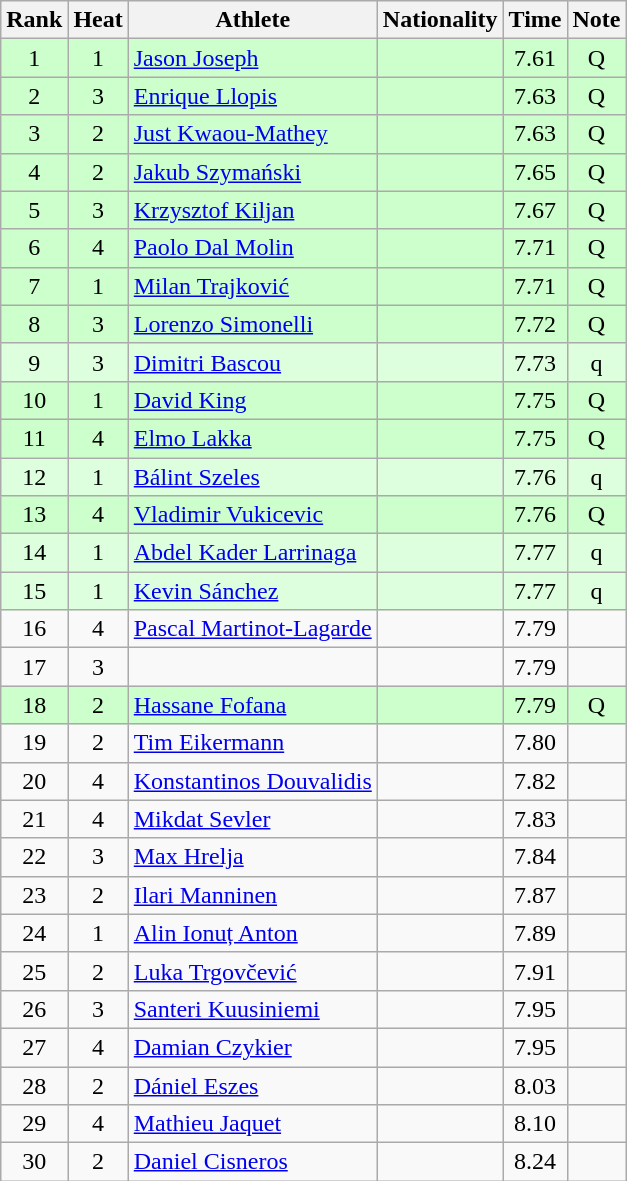<table class="wikitable sortable" style="text-align:center">
<tr>
<th>Rank</th>
<th>Heat</th>
<th>Athlete</th>
<th>Nationality</th>
<th>Time</th>
<th>Note</th>
</tr>
<tr bgcolor="ccffcc">
<td>1</td>
<td>1</td>
<td align="left"><a href='#'>Jason Joseph</a></td>
<td align="left"></td>
<td>7.61</td>
<td>Q</td>
</tr>
<tr bgcolor="ccffcc">
<td>2</td>
<td>3</td>
<td align="left"><a href='#'>Enrique Llopis</a></td>
<td align="left"></td>
<td>7.63</td>
<td>Q</td>
</tr>
<tr bgcolor="ccffcc">
<td>3</td>
<td>2</td>
<td align="left"><a href='#'>Just Kwaou-Mathey</a></td>
<td align="left"></td>
<td>7.63</td>
<td>Q</td>
</tr>
<tr bgcolor="ccffcc">
<td>4</td>
<td>2</td>
<td align="left"><a href='#'>Jakub Szymański</a></td>
<td align="left"></td>
<td>7.65</td>
<td>Q</td>
</tr>
<tr bgcolor="ccffcc">
<td>5</td>
<td>3</td>
<td align="left"><a href='#'>Krzysztof Kiljan</a></td>
<td align="left"></td>
<td>7.67</td>
<td>Q</td>
</tr>
<tr bgcolor="ccffcc">
<td>6</td>
<td>4</td>
<td align="left"><a href='#'>Paolo Dal Molin</a></td>
<td align="left"></td>
<td>7.71</td>
<td>Q</td>
</tr>
<tr bgcolor="ccffcc">
<td>7</td>
<td>1</td>
<td align="left"><a href='#'>Milan Trajković</a></td>
<td align="left"></td>
<td>7.71</td>
<td>Q</td>
</tr>
<tr bgcolor="ccffcc">
<td>8</td>
<td>3</td>
<td align="left"><a href='#'>Lorenzo Simonelli</a></td>
<td align="left"></td>
<td>7.72</td>
<td>Q</td>
</tr>
<tr bgcolor="ddffdd">
<td>9</td>
<td>3</td>
<td align="left"><a href='#'>Dimitri Bascou</a></td>
<td align="left"></td>
<td>7.73</td>
<td>q</td>
</tr>
<tr bgcolor="ccffcc">
<td>10</td>
<td>1</td>
<td align="left"><a href='#'>David King</a></td>
<td align="left"></td>
<td>7.75</td>
<td>Q</td>
</tr>
<tr bgcolor="ccffcc">
<td>11</td>
<td>4</td>
<td align="left"><a href='#'>Elmo Lakka</a></td>
<td align="left"></td>
<td>7.75</td>
<td>Q</td>
</tr>
<tr bgcolor="ddffdd">
<td>12</td>
<td>1</td>
<td align="left"><a href='#'>Bálint Szeles</a></td>
<td align="left"></td>
<td>7.76</td>
<td>q</td>
</tr>
<tr bgcolor="ccffcc">
<td>13</td>
<td>4</td>
<td align="left"><a href='#'>Vladimir Vukicevic</a></td>
<td align="left"></td>
<td>7.76</td>
<td>Q</td>
</tr>
<tr bgcolor="ddffdd">
<td>14</td>
<td>1</td>
<td align="left"><a href='#'>Abdel Kader Larrinaga</a></td>
<td align="left"></td>
<td>7.77</td>
<td>q</td>
</tr>
<tr bgcolor="ddffdd">
<td>15</td>
<td>1</td>
<td align="left"><a href='#'>Kevin Sánchez</a></td>
<td align="left"></td>
<td>7.77</td>
<td>q</td>
</tr>
<tr>
<td>16</td>
<td>4</td>
<td align="left"><a href='#'>Pascal Martinot-Lagarde</a></td>
<td align="left"></td>
<td>7.79</td>
<td></td>
</tr>
<tr>
<td>17</td>
<td>3</td>
<td align="left"></td>
<td align="left"></td>
<td>7.79</td>
<td></td>
</tr>
<tr bgcolor="ccffcc">
<td>18</td>
<td>2</td>
<td align="left"><a href='#'>Hassane Fofana</a></td>
<td align="left"></td>
<td>7.79</td>
<td>Q</td>
</tr>
<tr>
<td>19</td>
<td>2</td>
<td align="left"><a href='#'>Tim Eikermann</a></td>
<td align="left"></td>
<td>7.80</td>
<td></td>
</tr>
<tr>
<td>20</td>
<td>4</td>
<td align="left"><a href='#'>Konstantinos Douvalidis</a></td>
<td align="left"></td>
<td>7.82</td>
<td></td>
</tr>
<tr>
<td>21</td>
<td>4</td>
<td align="left"><a href='#'>Mikdat Sevler</a></td>
<td align="left"></td>
<td>7.83</td>
<td></td>
</tr>
<tr>
<td>22</td>
<td>3</td>
<td align="left"><a href='#'>Max Hrelja</a></td>
<td align="left"></td>
<td>7.84</td>
<td></td>
</tr>
<tr>
<td>23</td>
<td>2</td>
<td align="left"><a href='#'>Ilari Manninen</a></td>
<td align="left"></td>
<td>7.87</td>
<td></td>
</tr>
<tr>
<td>24</td>
<td>1</td>
<td align="left"><a href='#'>Alin Ionuț Anton</a></td>
<td align="left"></td>
<td>7.89</td>
<td></td>
</tr>
<tr>
<td>25</td>
<td>2</td>
<td align="left"><a href='#'>Luka Trgovčević</a></td>
<td align="left"></td>
<td>7.91</td>
<td></td>
</tr>
<tr>
<td>26</td>
<td>3</td>
<td align="left"><a href='#'>Santeri Kuusiniemi</a></td>
<td align="left"></td>
<td>7.95</td>
<td></td>
</tr>
<tr>
<td>27</td>
<td>4</td>
<td align="left"><a href='#'>Damian Czykier</a></td>
<td align="left"></td>
<td>7.95</td>
<td></td>
</tr>
<tr>
<td>28</td>
<td>2</td>
<td align="left"><a href='#'>Dániel Eszes</a></td>
<td align="left"></td>
<td>8.03</td>
<td></td>
</tr>
<tr>
<td>29</td>
<td>4</td>
<td align="left"><a href='#'>Mathieu Jaquet</a></td>
<td align="left"></td>
<td>8.10</td>
<td></td>
</tr>
<tr>
<td>30</td>
<td>2</td>
<td align="left"><a href='#'>Daniel Cisneros</a></td>
<td align="left"></td>
<td>8.24</td>
<td></td>
</tr>
</table>
